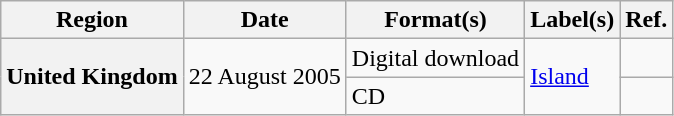<table class="wikitable plainrowheaders">
<tr>
<th scope="col">Region</th>
<th scope="col">Date</th>
<th scope="col">Format(s)</th>
<th scope="col">Label(s)</th>
<th scope="col">Ref.</th>
</tr>
<tr>
<th scope="row" rowspan="2">United Kingdom</th>
<td rowspan="2">22 August 2005</td>
<td>Digital download</td>
<td rowspan="2"><a href='#'>Island</a></td>
<td></td>
</tr>
<tr>
<td>CD</td>
<td></td>
</tr>
</table>
